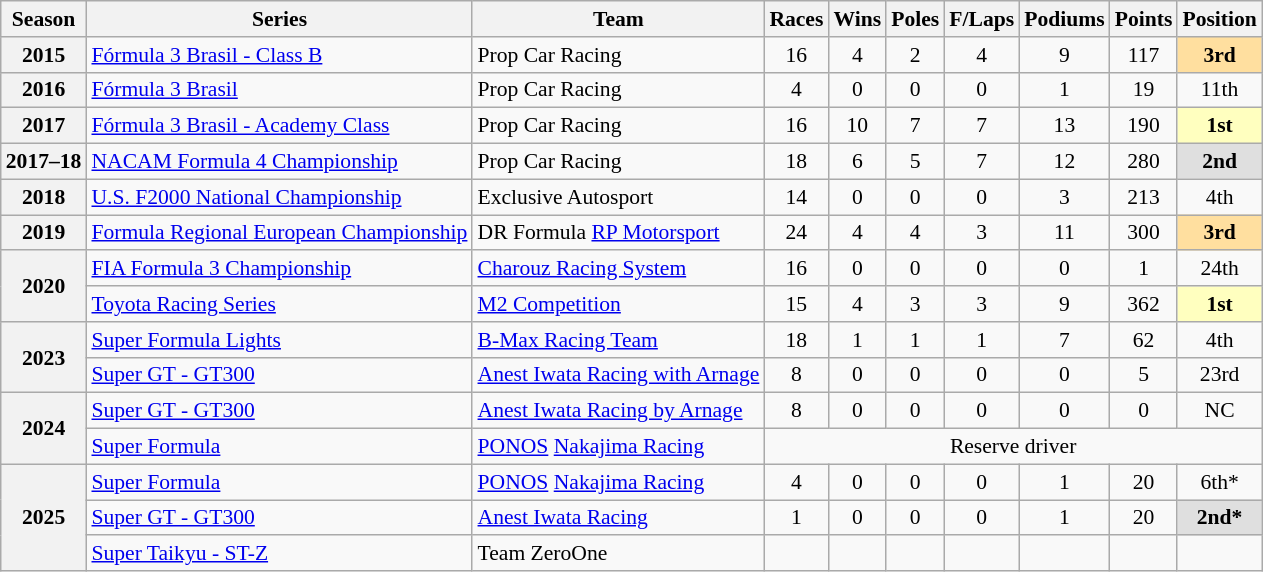<table class="wikitable" style="font-size: 90%; text-align:center">
<tr>
<th>Season</th>
<th>Series</th>
<th>Team</th>
<th>Races</th>
<th>Wins</th>
<th>Poles</th>
<th>F/Laps</th>
<th>Podiums</th>
<th>Points</th>
<th>Position</th>
</tr>
<tr>
<th>2015</th>
<td align=left><a href='#'>Fórmula 3 Brasil - Class B</a></td>
<td align="left">Prop Car Racing</td>
<td>16</td>
<td>4</td>
<td>2</td>
<td>4</td>
<td>9</td>
<td>117</td>
<td style="background:#FFDF9F;"><strong>3rd</strong></td>
</tr>
<tr>
<th>2016</th>
<td align=left><a href='#'>Fórmula 3 Brasil</a></td>
<td align=left>Prop Car Racing</td>
<td>4</td>
<td>0</td>
<td>0</td>
<td>0</td>
<td>1</td>
<td>19</td>
<td>11th</td>
</tr>
<tr>
<th>2017</th>
<td align=left><a href='#'>Fórmula 3 Brasil - Academy Class</a></td>
<td align=left>Prop Car Racing</td>
<td>16</td>
<td>10</td>
<td>7</td>
<td>7</td>
<td>13</td>
<td>190</td>
<td style="background:#FFFFBF;"><strong>1st</strong></td>
</tr>
<tr>
<th nowrap>2017–18</th>
<td align=left nowrap><a href='#'>NACAM Formula 4 Championship</a></td>
<td align=left>Prop Car Racing</td>
<td>18</td>
<td>6</td>
<td>5</td>
<td>7</td>
<td>12</td>
<td>280</td>
<td style="background:#DFDFDF;"><strong>2nd</strong></td>
</tr>
<tr>
<th>2018</th>
<td align=left><a href='#'>U.S. F2000 National Championship</a></td>
<td align=left>Exclusive Autosport</td>
<td>14</td>
<td>0</td>
<td>0</td>
<td>0</td>
<td>3</td>
<td>213</td>
<td>4th</td>
</tr>
<tr>
<th>2019</th>
<td align=left nowrap><a href='#'>Formula Regional European Championship</a></td>
<td align=left nowrap>DR Formula <a href='#'>RP Motorsport</a></td>
<td>24</td>
<td>4</td>
<td>4</td>
<td>3</td>
<td>11</td>
<td>300</td>
<td style="background:#FFDF9F;"><strong>3rd</strong></td>
</tr>
<tr>
<th rowspan=2 align=left>2020</th>
<td align=left><a href='#'>FIA Formula 3 Championship</a></td>
<td align=left><a href='#'>Charouz Racing System</a></td>
<td>16</td>
<td>0</td>
<td>0</td>
<td>0</td>
<td>0</td>
<td>1</td>
<td>24th</td>
</tr>
<tr>
<td align=left><a href='#'>Toyota Racing Series</a></td>
<td align=left><a href='#'>M2 Competition</a></td>
<td>15</td>
<td>4</td>
<td>3</td>
<td>3</td>
<td>9</td>
<td>362</td>
<td style="background:#FFFFBF;"><strong>1st</strong></td>
</tr>
<tr>
<th rowspan="2">2023</th>
<td align=left><a href='#'>Super Formula Lights</a></td>
<td align=left><a href='#'>B-Max Racing Team</a></td>
<td>18</td>
<td>1</td>
<td>1</td>
<td>1</td>
<td>7</td>
<td>62</td>
<td>4th</td>
</tr>
<tr>
<td align="left"><a href='#'>Super GT - GT300</a></td>
<td align="left" nowrap><a href='#'>Anest Iwata Racing with Arnage</a></td>
<td>8</td>
<td>0</td>
<td>0</td>
<td>0</td>
<td>0</td>
<td>5</td>
<td>23rd</td>
</tr>
<tr>
<th rowspan="2">2024</th>
<td align=left><a href='#'>Super GT - GT300</a></td>
<td align=left><a href='#'>Anest Iwata Racing by Arnage</a></td>
<td>8</td>
<td>0</td>
<td>0</td>
<td>0</td>
<td>0</td>
<td>0</td>
<td>NC</td>
</tr>
<tr>
<td align=left><a href='#'>Super Formula</a></td>
<td align=left><a href='#'>PONOS</a> <a href='#'>Nakajima Racing</a></td>
<td colspan="7">Reserve driver</td>
</tr>
<tr>
<th rowspan="3">2025</th>
<td align=left><a href='#'>Super Formula</a></td>
<td align=left><a href='#'>PONOS</a> <a href='#'>Nakajima Racing</a></td>
<td>4</td>
<td>0</td>
<td>0</td>
<td>0</td>
<td>1</td>
<td>20</td>
<td>6th*</td>
</tr>
<tr>
<td align=left><a href='#'>Super GT - GT300</a></td>
<td align=left><a href='#'>Anest Iwata Racing</a></td>
<td>1</td>
<td>0</td>
<td>0</td>
<td>0</td>
<td>1</td>
<td>20</td>
<td style="background:#DFDFDF;"><strong>2nd*</strong></td>
</tr>
<tr>
<td align="left"><a href='#'>Super Taikyu - ST-Z</a></td>
<td align="left">Team ZeroOne</td>
<td></td>
<td></td>
<td></td>
<td></td>
<td></td>
<td></td>
<td></td>
</tr>
</table>
